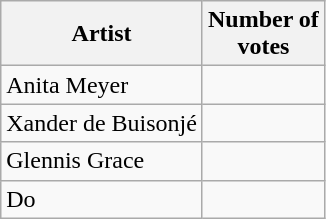<table class="wikitable">
<tr>
<th>Artist</th>
<th>Number of<br>votes</th>
</tr>
<tr>
<td>Anita Meyer</td>
<td></td>
</tr>
<tr>
<td>Xander de Buisonjé</td>
<td></td>
</tr>
<tr>
<td>Glennis Grace</td>
<td></td>
</tr>
<tr>
<td>Do</td>
<td></td>
</tr>
</table>
